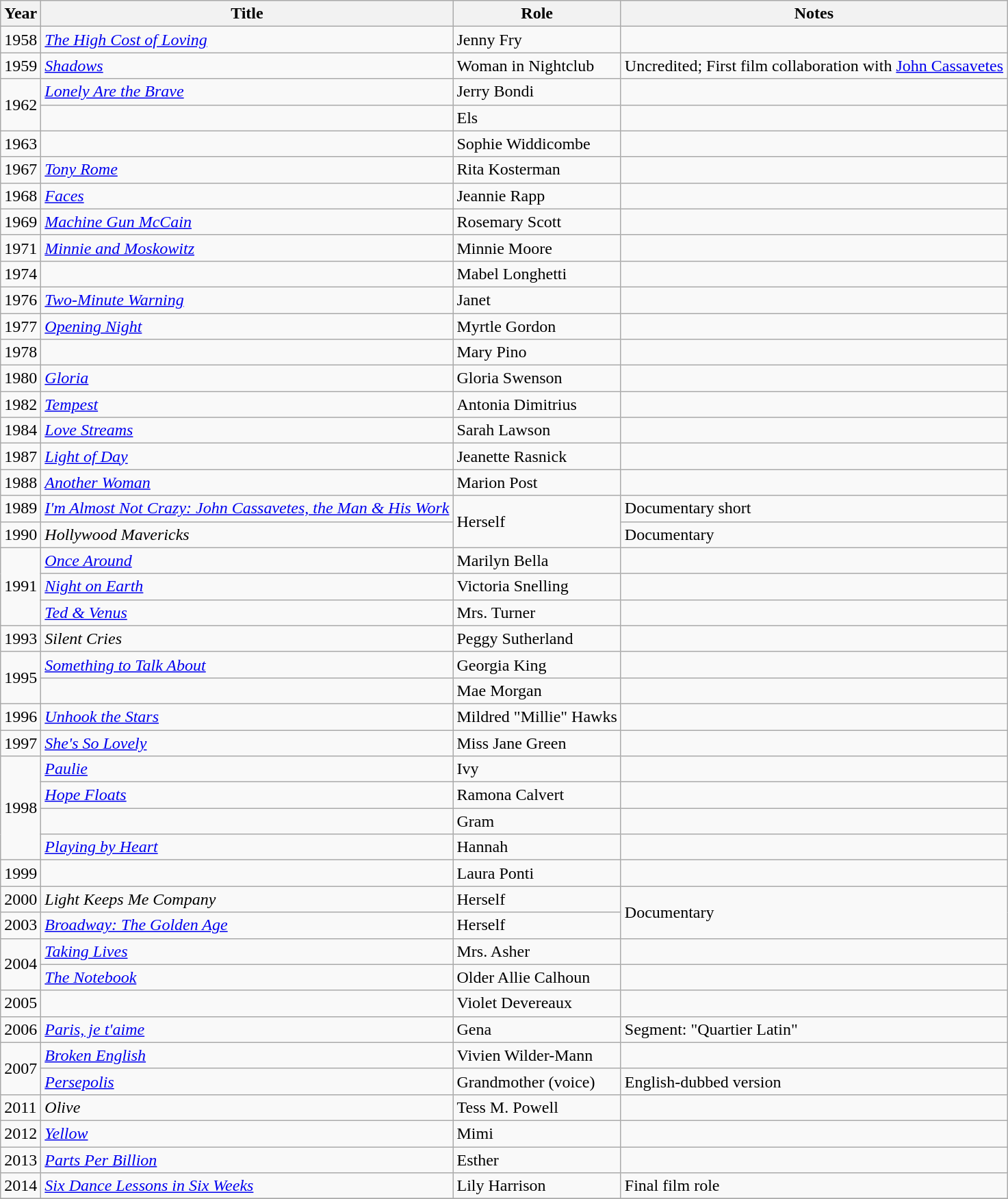<table class="wikitable sortable">
<tr>
<th>Year</th>
<th>Title</th>
<th>Role</th>
<th class=unsortable>Notes</th>
</tr>
<tr>
<td>1958</td>
<td><em><a href='#'>The High Cost of Loving</a></em></td>
<td>Jenny Fry</td>
<td></td>
</tr>
<tr>
<td>1959</td>
<td><em><a href='#'>Shadows</a></em></td>
<td>Woman in Nightclub</td>
<td>Uncredited; First film collaboration with <a href='#'>John Cassavetes</a></td>
</tr>
<tr>
<td rowspan="2">1962</td>
<td><em><a href='#'>Lonely Are the Brave</a></em></td>
<td>Jerry Bondi</td>
<td></td>
</tr>
<tr>
<td><em></em></td>
<td>Els</td>
<td></td>
</tr>
<tr>
<td>1963</td>
<td><em></em></td>
<td>Sophie Widdicombe</td>
<td></td>
</tr>
<tr>
<td>1967</td>
<td><em><a href='#'>Tony Rome</a></em></td>
<td>Rita Kosterman</td>
<td></td>
</tr>
<tr>
<td>1968</td>
<td><em><a href='#'>Faces</a></em></td>
<td>Jeannie Rapp</td>
<td></td>
</tr>
<tr>
<td>1969</td>
<td><em><a href='#'>Machine Gun McCain</a></em></td>
<td>Rosemary Scott</td>
<td></td>
</tr>
<tr>
<td>1971</td>
<td><em><a href='#'>Minnie and Moskowitz</a></em></td>
<td>Minnie Moore</td>
<td></td>
</tr>
<tr>
<td>1974</td>
<td><em></em></td>
<td>Mabel Longhetti</td>
<td></td>
</tr>
<tr>
<td>1976</td>
<td><em><a href='#'>Two-Minute Warning</a></em></td>
<td>Janet</td>
<td></td>
</tr>
<tr>
<td>1977</td>
<td><em><a href='#'>Opening Night</a></em></td>
<td>Myrtle Gordon</td>
<td></td>
</tr>
<tr>
<td>1978</td>
<td><em></em></td>
<td>Mary Pino</td>
<td></td>
</tr>
<tr>
<td>1980</td>
<td><em><a href='#'>Gloria</a></em></td>
<td>Gloria Swenson</td>
<td></td>
</tr>
<tr>
<td>1982</td>
<td><em><a href='#'>Tempest</a></em></td>
<td>Antonia Dimitrius</td>
<td></td>
</tr>
<tr>
<td>1984</td>
<td><em><a href='#'>Love Streams</a></em></td>
<td>Sarah Lawson</td>
<td></td>
</tr>
<tr>
<td>1987</td>
<td><em><a href='#'>Light of Day</a></em></td>
<td>Jeanette Rasnick</td>
<td></td>
</tr>
<tr>
<td>1988</td>
<td><em><a href='#'>Another Woman</a></em></td>
<td>Marion Post</td>
<td></td>
</tr>
<tr>
<td>1989</td>
<td><em><a href='#'>I'm Almost Not Crazy: John Cassavetes, the Man & His Work</a></em></td>
<td rowspan="2">Herself</td>
<td>Documentary short</td>
</tr>
<tr>
<td>1990</td>
<td><em>Hollywood Mavericks</em></td>
<td>Documentary</td>
</tr>
<tr>
<td rowspan="3">1991</td>
<td><em><a href='#'>Once Around</a></em></td>
<td>Marilyn Bella</td>
<td></td>
</tr>
<tr>
<td><em><a href='#'>Night on Earth</a></em></td>
<td>Victoria Snelling</td>
<td></td>
</tr>
<tr>
<td><em><a href='#'>Ted & Venus</a></em></td>
<td>Mrs. Turner</td>
<td></td>
</tr>
<tr>
<td>1993</td>
<td><em>Silent Cries</em></td>
<td>Peggy Sutherland</td>
<td></td>
</tr>
<tr>
<td rowspan="2">1995</td>
<td><em><a href='#'>Something to Talk About</a></em></td>
<td>Georgia King</td>
<td></td>
</tr>
<tr>
<td><em></em></td>
<td>Mae Morgan</td>
<td></td>
</tr>
<tr>
<td>1996</td>
<td><em><a href='#'>Unhook the Stars</a></em></td>
<td>Mildred "Millie" Hawks</td>
<td></td>
</tr>
<tr>
<td>1997</td>
<td><em><a href='#'>She's So Lovely</a></em></td>
<td>Miss Jane Green</td>
<td></td>
</tr>
<tr>
<td rowspan="4">1998</td>
<td><em><a href='#'>Paulie</a></em></td>
<td>Ivy</td>
<td></td>
</tr>
<tr>
<td><em><a href='#'>Hope Floats</a></em></td>
<td>Ramona Calvert</td>
<td></td>
</tr>
<tr>
<td><em></em></td>
<td>Gram</td>
<td></td>
</tr>
<tr>
<td><em><a href='#'>Playing by Heart</a></em></td>
<td>Hannah</td>
<td></td>
</tr>
<tr>
<td>1999</td>
<td><em></em></td>
<td>Laura Ponti</td>
<td></td>
</tr>
<tr>
<td>2000</td>
<td><em>Light Keeps Me Company</em></td>
<td>Herself</td>
<td rowspan="2">Documentary</td>
</tr>
<tr>
<td>2003</td>
<td><em><a href='#'>Broadway: The Golden Age</a></em></td>
<td>Herself</td>
</tr>
<tr>
<td rowspan="2">2004</td>
<td><em><a href='#'>Taking Lives</a></em></td>
<td>Mrs. Asher</td>
<td></td>
</tr>
<tr>
<td><em><a href='#'>The Notebook</a></em></td>
<td>Older Allie Calhoun</td>
<td></td>
</tr>
<tr>
<td>2005</td>
<td><em></em></td>
<td>Violet Devereaux</td>
<td></td>
</tr>
<tr>
<td>2006</td>
<td><em><a href='#'>Paris, je t'aime</a></em></td>
<td>Gena</td>
<td>Segment: "Quartier Latin"</td>
</tr>
<tr>
<td rowspan="2">2007</td>
<td><em><a href='#'>Broken English</a></em></td>
<td>Vivien Wilder-Mann</td>
<td></td>
</tr>
<tr>
<td><em><a href='#'>Persepolis</a></em></td>
<td>Grandmother (voice)</td>
<td>English-dubbed version</td>
</tr>
<tr>
<td>2011</td>
<td><em>Olive</em></td>
<td>Tess M. Powell</td>
<td></td>
</tr>
<tr>
<td>2012</td>
<td><em><a href='#'>Yellow</a></em></td>
<td>Mimi</td>
<td></td>
</tr>
<tr>
<td>2013</td>
<td><em><a href='#'>Parts Per Billion</a></em></td>
<td>Esther</td>
<td></td>
</tr>
<tr>
<td>2014</td>
<td><em><a href='#'>Six Dance Lessons in Six Weeks</a></em></td>
<td>Lily Harrison</td>
<td>Final film role</td>
</tr>
<tr>
</tr>
</table>
